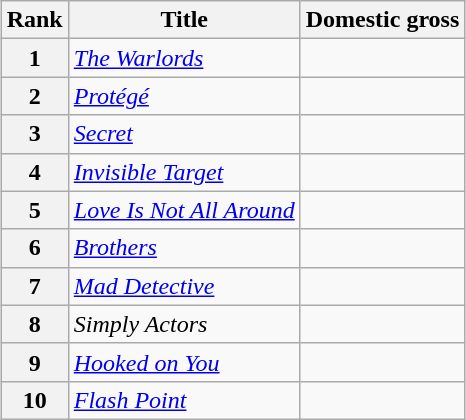<table class="wikitable sortable" style="margin:auto; margin:auto;">
<tr>
<th>Rank</th>
<th>Title</th>
<th>Domestic gross</th>
</tr>
<tr>
<th style="text-align:center;">1</th>
<td><em><a href='#'>The Warlords</a></em></td>
<td></td>
</tr>
<tr>
<th style="text-align:center;">2</th>
<td><em><a href='#'>Protégé</a></em></td>
<td></td>
</tr>
<tr>
<th style="text-align:center;">3</th>
<td><em><a href='#'>Secret</a></em></td>
<td></td>
</tr>
<tr>
<th style="text-align:center;">4</th>
<td><em><a href='#'>Invisible Target</a></em></td>
<td></td>
</tr>
<tr>
<th style="text-align:center;">5</th>
<td><em><a href='#'>Love Is Not All Around</a></em></td>
<td></td>
</tr>
<tr>
<th style="text-align:center;">6</th>
<td><em><a href='#'>Brothers</a></em></td>
<td></td>
</tr>
<tr>
<th style="text-align:center;">7</th>
<td><em><a href='#'>Mad Detective</a></em></td>
<td></td>
</tr>
<tr>
<th style="text-align:center;">8</th>
<td><em>Simply Actors</em></td>
<td></td>
</tr>
<tr>
<th style="text-align:center;">9</th>
<td><em><a href='#'>Hooked on You</a></em></td>
<td></td>
</tr>
<tr>
<th style="text-align:center;">10</th>
<td><em><a href='#'>Flash Point</a></em></td>
<td></td>
</tr>
</table>
